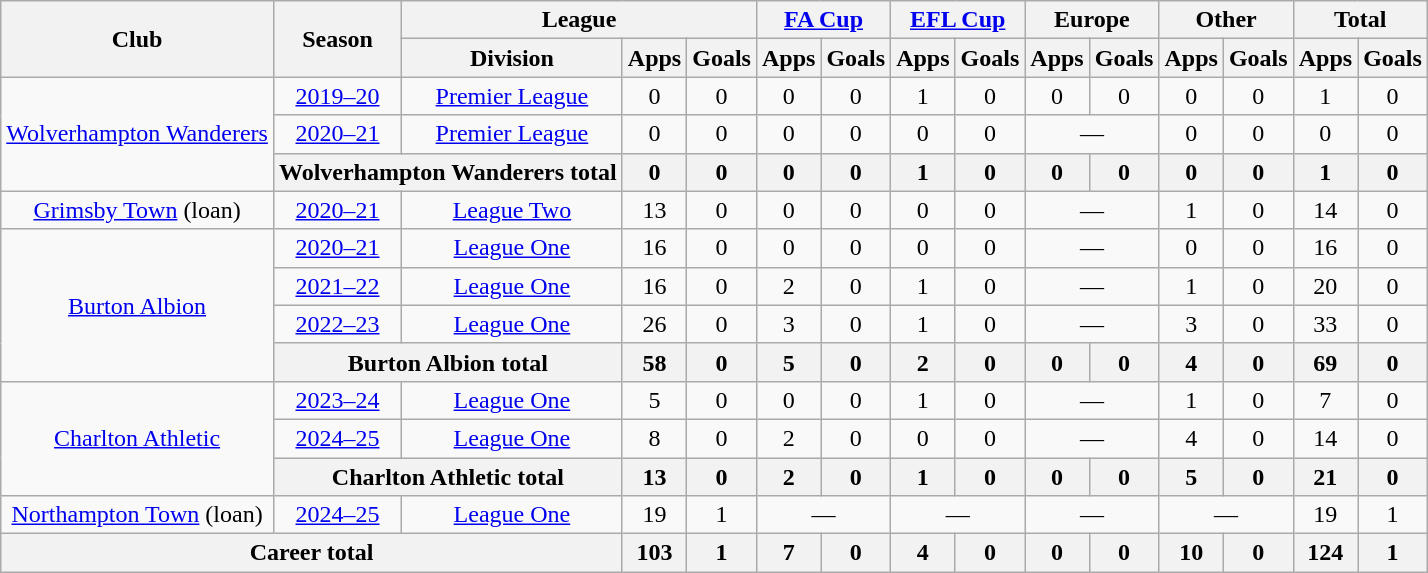<table class="wikitable" style="text-align: center;">
<tr>
<th rowspan="2">Club</th>
<th rowspan="2">Season</th>
<th colspan="3">League</th>
<th colspan="2"><a href='#'>FA Cup</a></th>
<th colspan="2"><a href='#'>EFL Cup</a></th>
<th colspan="2">Europe</th>
<th colspan="2">Other</th>
<th colspan="2">Total</th>
</tr>
<tr>
<th>Division</th>
<th>Apps</th>
<th>Goals</th>
<th>Apps</th>
<th>Goals</th>
<th>Apps</th>
<th>Goals</th>
<th>Apps</th>
<th>Goals</th>
<th>Apps</th>
<th>Goals</th>
<th>Apps</th>
<th>Goals</th>
</tr>
<tr>
<td rowspan="3"><a href='#'>Wolverhampton Wanderers</a></td>
<td><a href='#'>2019–20</a></td>
<td><a href='#'>Premier League</a></td>
<td>0</td>
<td>0</td>
<td>0</td>
<td>0</td>
<td>1</td>
<td>0</td>
<td>0</td>
<td>0</td>
<td>0</td>
<td>0</td>
<td>1</td>
<td>0</td>
</tr>
<tr>
<td><a href='#'>2020–21</a></td>
<td><a href='#'>Premier League</a></td>
<td>0</td>
<td>0</td>
<td>0</td>
<td>0</td>
<td>0</td>
<td>0</td>
<td colspan=2>—</td>
<td>0</td>
<td>0</td>
<td>0</td>
<td>0</td>
</tr>
<tr>
<th colspan="2">Wolverhampton Wanderers total</th>
<th>0</th>
<th>0</th>
<th>0</th>
<th>0</th>
<th>1</th>
<th>0</th>
<th>0</th>
<th>0</th>
<th>0</th>
<th>0</th>
<th>1</th>
<th>0</th>
</tr>
<tr>
<td><a href='#'>Grimsby Town</a> (loan)</td>
<td><a href='#'>2020–21</a></td>
<td><a href='#'>League Two</a></td>
<td>13</td>
<td>0</td>
<td>0</td>
<td>0</td>
<td>0</td>
<td>0</td>
<td colspan=2>—</td>
<td>1</td>
<td>0</td>
<td>14</td>
<td>0</td>
</tr>
<tr>
<td rowspan="4"><a href='#'>Burton Albion</a></td>
<td><a href='#'>2020–21</a></td>
<td><a href='#'>League One</a></td>
<td>16</td>
<td>0</td>
<td>0</td>
<td>0</td>
<td>0</td>
<td>0</td>
<td colspan=2>—</td>
<td>0</td>
<td>0</td>
<td>16</td>
<td>0</td>
</tr>
<tr>
<td><a href='#'>2021–22</a></td>
<td><a href='#'>League One</a></td>
<td>16</td>
<td>0</td>
<td>2</td>
<td>0</td>
<td>1</td>
<td>0</td>
<td colspan=2>—</td>
<td>1</td>
<td>0</td>
<td>20</td>
<td>0</td>
</tr>
<tr>
<td><a href='#'>2022–23</a></td>
<td><a href='#'>League One</a></td>
<td>26</td>
<td>0</td>
<td>3</td>
<td>0</td>
<td>1</td>
<td>0</td>
<td colspan=2>—</td>
<td>3</td>
<td>0</td>
<td>33</td>
<td>0</td>
</tr>
<tr>
<th colspan="2">Burton Albion total</th>
<th>58</th>
<th>0</th>
<th>5</th>
<th>0</th>
<th>2</th>
<th>0</th>
<th>0</th>
<th>0</th>
<th>4</th>
<th>0</th>
<th>69</th>
<th>0</th>
</tr>
<tr>
<td rowspan="3"><a href='#'>Charlton Athletic</a></td>
<td><a href='#'>2023–24</a></td>
<td><a href='#'>League One</a></td>
<td>5</td>
<td>0</td>
<td>0</td>
<td>0</td>
<td>1</td>
<td>0</td>
<td colspan=2>—</td>
<td>1</td>
<td>0</td>
<td>7</td>
<td>0</td>
</tr>
<tr>
<td><a href='#'>2024–25</a></td>
<td><a href='#'>League One</a></td>
<td>8</td>
<td>0</td>
<td>2</td>
<td>0</td>
<td>0</td>
<td>0</td>
<td colspan=2>—</td>
<td>4</td>
<td>0</td>
<td>14</td>
<td>0</td>
</tr>
<tr>
<th colspan="2">Charlton Athletic total</th>
<th>13</th>
<th>0</th>
<th>2</th>
<th>0</th>
<th>1</th>
<th>0</th>
<th>0</th>
<th>0</th>
<th>5</th>
<th>0</th>
<th>21</th>
<th>0</th>
</tr>
<tr>
<td><a href='#'>Northampton Town</a> (loan)</td>
<td><a href='#'>2024–25</a></td>
<td><a href='#'>League One</a></td>
<td>19</td>
<td>1</td>
<td colspan=2>—</td>
<td colspan=2>—</td>
<td colspan=2>—</td>
<td colspan=2>—</td>
<td>19</td>
<td>1</td>
</tr>
<tr>
<th colspan="3">Career total</th>
<th>103</th>
<th>1</th>
<th>7</th>
<th>0</th>
<th>4</th>
<th>0</th>
<th>0</th>
<th>0</th>
<th>10</th>
<th>0</th>
<th>124</th>
<th>1</th>
</tr>
</table>
